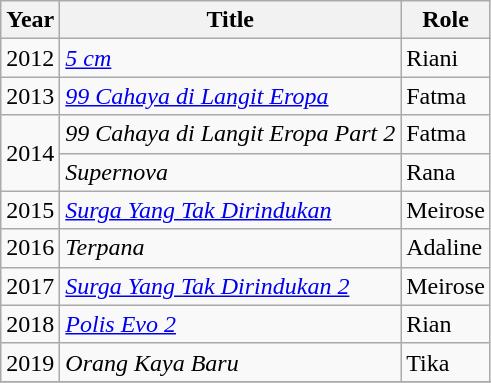<table class="wikitable sortable">
<tr>
<th>Year</th>
<th>Title</th>
<th>Role</th>
</tr>
<tr>
<td>2012</td>
<td><em><a href='#'>5 cm</a></em></td>
<td>Riani</td>
</tr>
<tr>
<td>2013</td>
<td><em><a href='#'>99 Cahaya di Langit Eropa</a></em></td>
<td>Fatma</td>
</tr>
<tr>
<td rowspan="2">2014</td>
<td><em>99 Cahaya di Langit Eropa Part 2</em></td>
<td>Fatma</td>
</tr>
<tr>
<td><em>Supernova</em></td>
<td>Rana</td>
</tr>
<tr>
<td>2015</td>
<td><em><a href='#'>Surga Yang Tak Dirindukan</a></em></td>
<td>Meirose</td>
</tr>
<tr>
<td>2016</td>
<td><em>Terpana</em></td>
<td>Adaline</td>
</tr>
<tr>
<td>2017</td>
<td><em><a href='#'>Surga Yang Tak Dirindukan 2</a></em></td>
<td>Meirose</td>
</tr>
<tr>
<td>2018</td>
<td><em><a href='#'>Polis Evo 2</a></em></td>
<td>Rian</td>
</tr>
<tr>
<td>2019</td>
<td><em>Orang Kaya Baru</em></td>
<td>Tika</td>
</tr>
<tr>
</tr>
</table>
